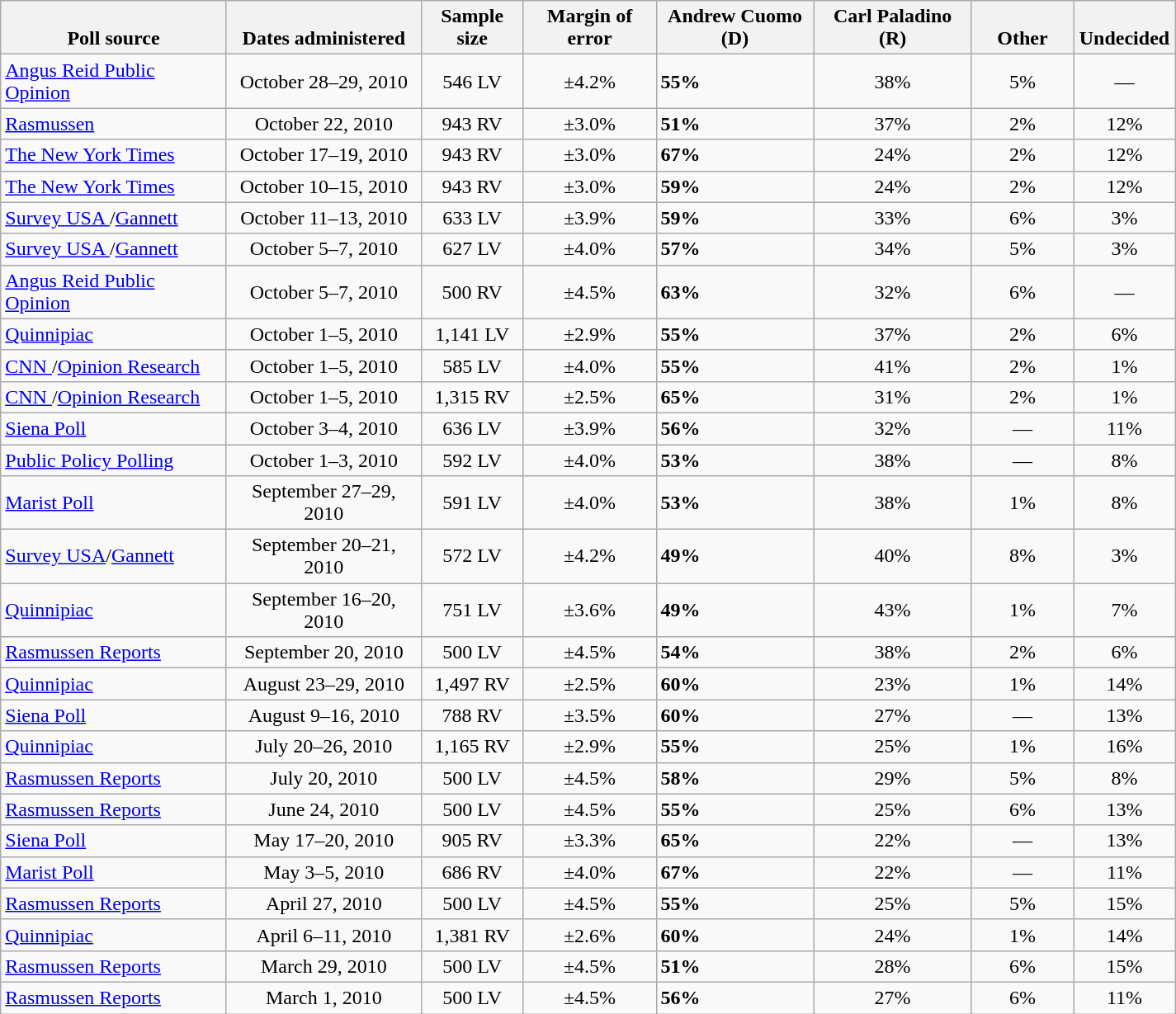<table class="wikitable">
<tr valign=bottom>
<th style="width:175px;">Poll source</th>
<th style="width:150px;">Dates administered</th>
<th style="width:75px;">Sample size</th>
<th style="width:100px;">Margin of error</th>
<th style="width:120px;">Andrew Cuomo (D)</th>
<th style="width:120px;">Carl Paladino (R)</th>
<th style="width:75px;">Other</th>
<th style="width:75px;">Undecided</th>
</tr>
<tr>
<td><a href='#'>Angus Reid Public Opinion</a></td>
<td align=center>October 28–29, 2010</td>
<td align=center>546 LV</td>
<td align=center>±4.2%</td>
<td><strong>55%</strong></td>
<td align=center>38%</td>
<td align=center>5%</td>
<td align=center>––</td>
</tr>
<tr>
<td><a href='#'>Rasmussen</a></td>
<td align=center>October 22, 2010</td>
<td align=center>943 RV</td>
<td align=center>±3.0%</td>
<td><strong>51%</strong></td>
<td align=center>37%</td>
<td align=center>2%</td>
<td align=center>12%</td>
</tr>
<tr>
<td><a href='#'>The New York Times</a></td>
<td align=center>October 17–19, 2010</td>
<td align=center>943 RV</td>
<td align=center>±3.0%</td>
<td><strong>67%</strong></td>
<td align=center>24%</td>
<td align=center>2%</td>
<td align=center>12%</td>
</tr>
<tr>
<td><a href='#'>The New York Times</a></td>
<td align=center>October 10–15, 2010</td>
<td align=center>943 RV</td>
<td align=center>±3.0%</td>
<td><strong>59%</strong></td>
<td align=center>24%</td>
<td align=center>2%</td>
<td align=center>12%</td>
</tr>
<tr>
<td><a href='#'>Survey USA </a>/<a href='#'>Gannett</a></td>
<td align=center>October 11–13, 2010</td>
<td align=center>633 LV</td>
<td align=center>±3.9%</td>
<td><strong>59%</strong></td>
<td align=center>33%</td>
<td align=center>6%</td>
<td align=center>3%</td>
</tr>
<tr>
<td><a href='#'>Survey USA </a>/<a href='#'>Gannett</a></td>
<td align=center>October 5–7, 2010</td>
<td align=center>627 LV</td>
<td align=center>±4.0%</td>
<td><strong>57%</strong></td>
<td align=center>34%</td>
<td align=center>5%</td>
<td align=center>3%</td>
</tr>
<tr>
<td><a href='#'>Angus Reid Public Opinion</a></td>
<td align=center>October 5–7, 2010</td>
<td align=center>500 RV</td>
<td align=center>±4.5%</td>
<td><strong>63%</strong></td>
<td align=center>32%</td>
<td align=center>6%</td>
<td align=center>––</td>
</tr>
<tr>
<td><a href='#'>Quinnipiac</a></td>
<td align=center>October 1–5, 2010</td>
<td align=center>1,141 LV</td>
<td align=center>±2.9%</td>
<td><strong>55%</strong></td>
<td align=center>37%</td>
<td align=center>2%</td>
<td align=center>6%</td>
</tr>
<tr>
<td><a href='#'>CNN </a>/<a href='#'>Opinion Research</a></td>
<td align=center>October 1–5, 2010</td>
<td align=center>585 LV</td>
<td align=center>±4.0%</td>
<td><strong>55%</strong></td>
<td align=center>41%</td>
<td align=center>2%</td>
<td align=center>1%</td>
</tr>
<tr>
<td><a href='#'>CNN </a>/<a href='#'>Opinion Research</a></td>
<td align=center>October 1–5, 2010</td>
<td align=center>1,315 RV</td>
<td align=center>±2.5%</td>
<td><strong>65%</strong></td>
<td align=center>31%</td>
<td align=center>2%</td>
<td align=center>1%</td>
</tr>
<tr>
<td><a href='#'>Siena Poll</a></td>
<td align=center>October 3–4, 2010</td>
<td align=center>636 LV</td>
<td align=center>±3.9%</td>
<td><strong>56%</strong></td>
<td align=center>32%</td>
<td align=center>––</td>
<td align=center>11%</td>
</tr>
<tr>
<td><a href='#'>Public Policy Polling</a></td>
<td align=center>October 1–3, 2010</td>
<td align=center>592 LV</td>
<td align=center>±4.0%</td>
<td><strong>53%</strong></td>
<td align=center>38%</td>
<td align=center>––</td>
<td align=center>8%</td>
</tr>
<tr>
<td><a href='#'>Marist Poll</a></td>
<td align=center>September 27–29, 2010</td>
<td align=center>591 LV</td>
<td align=center>±4.0%</td>
<td><strong>53%</strong></td>
<td align=center>38%</td>
<td align=center>1%</td>
<td align=center>8%</td>
</tr>
<tr>
<td><a href='#'>Survey USA</a>/<a href='#'>Gannett</a></td>
<td align=center>September 20–21, 2010</td>
<td align=center>572 LV</td>
<td align=center>±4.2%</td>
<td><strong>49%</strong></td>
<td align=center>40%</td>
<td align=center>8%</td>
<td align=center>3%</td>
</tr>
<tr>
<td><a href='#'>Quinnipiac</a></td>
<td align=center>September 16–20, 2010</td>
<td align=center>751 LV</td>
<td align=center>±3.6%</td>
<td><strong>49%</strong></td>
<td align=center>43%</td>
<td align=center>1%</td>
<td align=center>7%</td>
</tr>
<tr>
<td><a href='#'>Rasmussen Reports</a></td>
<td align=center>September 20, 2010</td>
<td align=center>500 LV</td>
<td align=center>±4.5%</td>
<td><strong>54%</strong></td>
<td align=center>38%</td>
<td align=center>2%</td>
<td align=center>6%</td>
</tr>
<tr>
<td><a href='#'>Quinnipiac</a></td>
<td align=center>August 23–29, 2010</td>
<td align=center>1,497 RV</td>
<td align=center>±2.5%</td>
<td><strong>60%</strong></td>
<td align=center>23%</td>
<td align=center>1%</td>
<td align=center>14%</td>
</tr>
<tr>
<td><a href='#'>Siena Poll</a></td>
<td align=center>August 9–16, 2010</td>
<td align=center>788 RV</td>
<td align=center>±3.5%</td>
<td><strong>60%</strong></td>
<td align=center>27%</td>
<td align=center>––</td>
<td align=center>13%</td>
</tr>
<tr>
<td><a href='#'>Quinnipiac</a></td>
<td align=center>July 20–26, 2010</td>
<td align=center>1,165 RV</td>
<td align=center>±2.9%</td>
<td><strong>55%</strong></td>
<td align=center>25%</td>
<td align=center>1%</td>
<td align=center>16%</td>
</tr>
<tr>
<td><a href='#'>Rasmussen Reports</a></td>
<td align=center>July 20, 2010</td>
<td align=center>500 LV</td>
<td align=center>±4.5%</td>
<td><strong>58%</strong></td>
<td align=center>29%</td>
<td align=center>5%</td>
<td align=center>8%</td>
</tr>
<tr>
<td><a href='#'>Rasmussen Reports</a></td>
<td align=center>June 24, 2010</td>
<td align=center>500 LV</td>
<td align=center>±4.5%</td>
<td><strong>55%</strong></td>
<td align=center>25%</td>
<td align=center>6%</td>
<td align=center>13%</td>
</tr>
<tr>
<td><a href='#'>Siena Poll</a></td>
<td align=center>May 17–20, 2010</td>
<td align=center>905 RV</td>
<td align=center>±3.3%</td>
<td><strong>65%</strong></td>
<td align=center>22%</td>
<td align=center>––</td>
<td align=center>13%</td>
</tr>
<tr>
<td><a href='#'>Marist Poll</a></td>
<td align=center>May 3–5, 2010</td>
<td align=center>686 RV</td>
<td align=center>±4.0%</td>
<td><strong>67%</strong></td>
<td align=center>22%</td>
<td align=center>––</td>
<td align=center>11%</td>
</tr>
<tr>
<td><a href='#'>Rasmussen Reports</a></td>
<td align=center>April 27, 2010</td>
<td align=center>500 LV</td>
<td align=center>±4.5%</td>
<td><strong>55%</strong></td>
<td align=center>25%</td>
<td align=center>5%</td>
<td align=center>15%</td>
</tr>
<tr>
<td><a href='#'>Quinnipiac</a></td>
<td align=center>April 6–11, 2010</td>
<td align=center>1,381 RV</td>
<td align=center>±2.6%</td>
<td><strong>60%</strong></td>
<td align=center>24%</td>
<td align=center>1%</td>
<td align=center>14%</td>
</tr>
<tr>
<td><a href='#'>Rasmussen Reports</a></td>
<td align=center>March 29, 2010</td>
<td align=center>500 LV</td>
<td align=center>±4.5%</td>
<td><strong>51%</strong></td>
<td align=center>28%</td>
<td align=center>6%</td>
<td align=center>15%</td>
</tr>
<tr>
<td><a href='#'>Rasmussen Reports</a></td>
<td align=center>March 1, 2010</td>
<td align=center>500 LV</td>
<td align=center>±4.5%</td>
<td><strong>56%</strong></td>
<td align=center>27%</td>
<td align=center>6%</td>
<td align=center>11%</td>
</tr>
</table>
